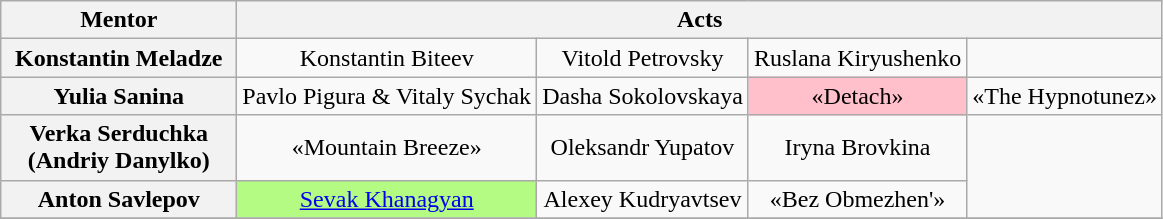<table class="wikitable" style="text-align:center">
<tr>
<th spope="col" width="150">Mentor</th>
<th scope="col" colspan="4" width="500">Acts</th>
</tr>
<tr>
<th scope="row">Konstantin Meladze</th>
<td>Konstantin Biteev</td>
<td>Vitold Petrovsky</td>
<td>Ruslana Kiryushenko</td>
<td></td>
</tr>
<tr>
<th scope="row">Yulia Sanina</th>
<td>Pavlo Pigura & Vitaly Sychak</td>
<td>Dasha Sokolovskaya</td>
<td bgcolor="pink">«Detach»</td>
<td>«The Hypnotunez»</td>
</tr>
<tr>
<th scope="row">Verka Serduchka (Andriy Danylko)</th>
<td>«Mountain Breeze»</td>
<td>Oleksandr Yupatov</td>
<td>Iryna Brovkina</td>
<td rowspan=2></td>
</tr>
<tr>
<th scope="row">Anton Savlepov</th>
<td bgcolor="#B4FB84"><a href='#'>Sevak Khanagyan</a></td>
<td>Alexey Kudryavtsev</td>
<td>«Bez Obmezhen'»</td>
</tr>
<tr>
</tr>
</table>
